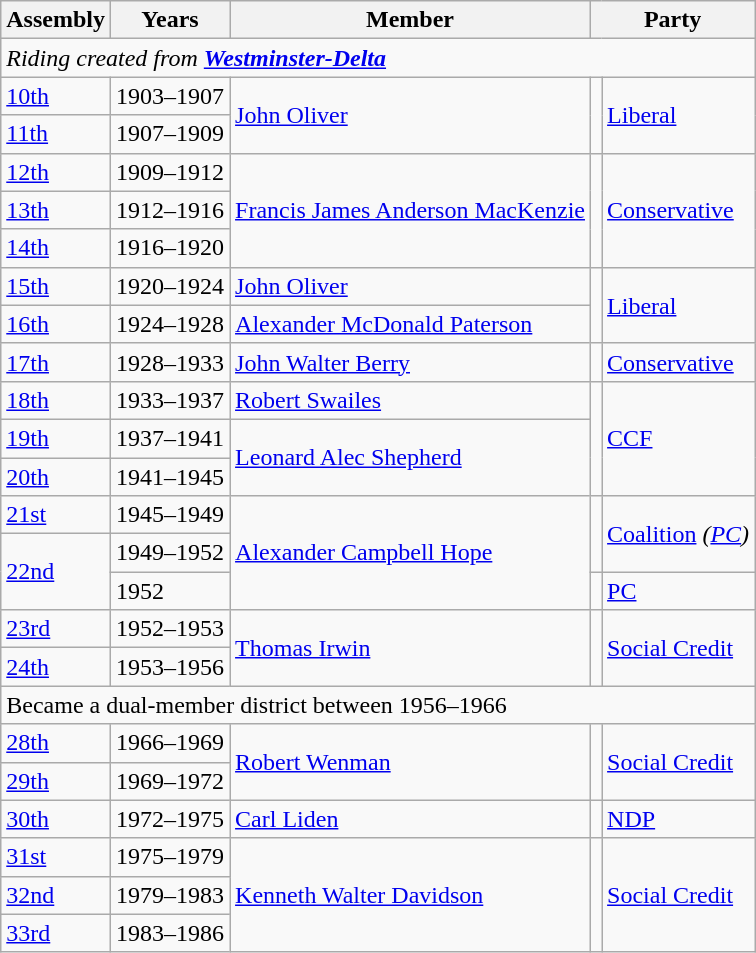<table class="wikitable">
<tr>
<th>Assembly</th>
<th>Years</th>
<th>Member</th>
<th colspan="2">Party</th>
</tr>
<tr>
<td colspan="5"><em>Riding created from <strong><a href='#'>Westminster-Delta</a><strong><em></td>
</tr>
<tr>
<td><a href='#'>10th</a></td>
<td>1903–1907</td>
<td rowspan="2"><a href='#'>John Oliver</a></td>
<td rowspan="2" ></td>
<td rowspan="2"><a href='#'>Liberal</a></td>
</tr>
<tr>
<td><a href='#'>11th</a></td>
<td>1907–1909</td>
</tr>
<tr>
<td><a href='#'>12th</a></td>
<td>1909–1912</td>
<td rowspan="3"><a href='#'>Francis James Anderson MacKenzie</a></td>
<td rowspan="3" ></td>
<td rowspan="3"><a href='#'>Conservative</a></td>
</tr>
<tr>
<td><a href='#'>13th</a></td>
<td>1912–1916</td>
</tr>
<tr>
<td><a href='#'>14th</a></td>
<td>1916–1920</td>
</tr>
<tr>
<td><a href='#'>15th</a></td>
<td>1920–1924</td>
<td><a href='#'>John Oliver</a></td>
<td rowspan="2" ></td>
<td rowspan="2"><a href='#'>Liberal</a></td>
</tr>
<tr>
<td><a href='#'>16th</a></td>
<td>1924–1928</td>
<td><a href='#'>Alexander McDonald Paterson</a></td>
</tr>
<tr>
<td><a href='#'>17th</a></td>
<td>1928–1933</td>
<td><a href='#'>John Walter Berry</a></td>
<td></td>
<td><a href='#'>Conservative</a></td>
</tr>
<tr>
<td><a href='#'>18th</a></td>
<td>1933–1937</td>
<td><a href='#'>Robert Swailes</a></td>
<td rowspan="3" ></td>
<td rowspan="3"><a href='#'>CCF</a></td>
</tr>
<tr>
<td><a href='#'>19th</a></td>
<td>1937–1941</td>
<td rowspan="2"><a href='#'>Leonard Alec Shepherd</a></td>
</tr>
<tr>
<td><a href='#'>20th</a></td>
<td>1941–1945</td>
</tr>
<tr>
<td><a href='#'>21st</a></td>
<td>1945–1949</td>
<td rowspan="3"><a href='#'>Alexander Campbell Hope</a></td>
<td rowspan="2" ></td>
<td rowspan="2"></em><a href='#'>Coalition</a><em> (<a href='#'>PC</a>)</td>
</tr>
<tr>
<td rowspan="2"><a href='#'>22nd</a></td>
<td>1949–1952</td>
</tr>
<tr>
<td>1952</td>
<td></td>
<td><a href='#'>PC</a></td>
</tr>
<tr>
<td><a href='#'>23rd</a></td>
<td>1952–1953</td>
<td rowspan="2"><a href='#'>Thomas Irwin</a></td>
<td rowspan="2" ></td>
<td rowspan="2"><a href='#'>Social Credit</a></td>
</tr>
<tr>
<td><a href='#'>24th</a></td>
<td>1953–1956</td>
</tr>
<tr>
<td colspan="5">Became a dual-member district between 1956–1966</td>
</tr>
<tr>
<td><a href='#'>28th</a></td>
<td>1966–1969</td>
<td rowspan="2"><a href='#'>Robert Wenman</a></td>
<td rowspan="2" ></td>
<td rowspan="2"><a href='#'>Social Credit</a></td>
</tr>
<tr>
<td><a href='#'>29th</a></td>
<td>1969–1972</td>
</tr>
<tr>
<td><a href='#'>30th</a></td>
<td>1972–1975</td>
<td><a href='#'>Carl Liden</a></td>
<td></td>
<td><a href='#'>NDP</a></td>
</tr>
<tr>
<td><a href='#'>31st</a></td>
<td>1975–1979</td>
<td rowspan="3"><a href='#'>Kenneth Walter Davidson</a></td>
<td rowspan="3" ></td>
<td rowspan="3"><a href='#'>Social Credit</a></td>
</tr>
<tr>
<td><a href='#'>32nd</a></td>
<td>1979–1983</td>
</tr>
<tr>
<td><a href='#'>33rd</a></td>
<td>1983–1986</td>
</tr>
</table>
